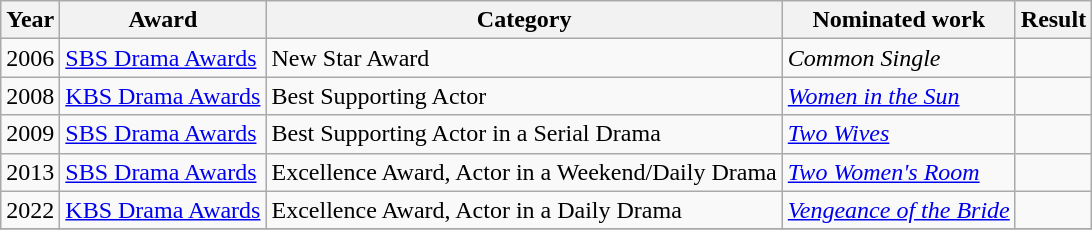<table class="wikitable sortable">
<tr>
<th>Year</th>
<th>Award</th>
<th>Category</th>
<th>Nominated work</th>
<th>Result</th>
</tr>
<tr>
<td>2006</td>
<td><a href='#'>SBS Drama Awards</a></td>
<td>New Star Award</td>
<td><em>Common Single</em></td>
<td></td>
</tr>
<tr>
<td>2008</td>
<td><a href='#'>KBS Drama Awards</a></td>
<td>Best Supporting Actor</td>
<td><em><a href='#'>Women in the Sun</a></em></td>
<td></td>
</tr>
<tr>
<td>2009</td>
<td><a href='#'>SBS Drama Awards</a></td>
<td>Best Supporting Actor in a Serial Drama</td>
<td><em><a href='#'>Two Wives</a></em></td>
<td></td>
</tr>
<tr>
<td>2013</td>
<td><a href='#'>SBS Drama Awards</a></td>
<td>Excellence Award, Actor in a Weekend/Daily Drama</td>
<td><em><a href='#'>Two Women's Room</a></em></td>
<td></td>
</tr>
<tr>
<td>2022</td>
<td><a href='#'>KBS Drama Awards</a></td>
<td>Excellence Award, Actor in a Daily Drama</td>
<td><em><a href='#'>Vengeance of the Bride</a></em></td>
<td></td>
</tr>
<tr>
</tr>
</table>
